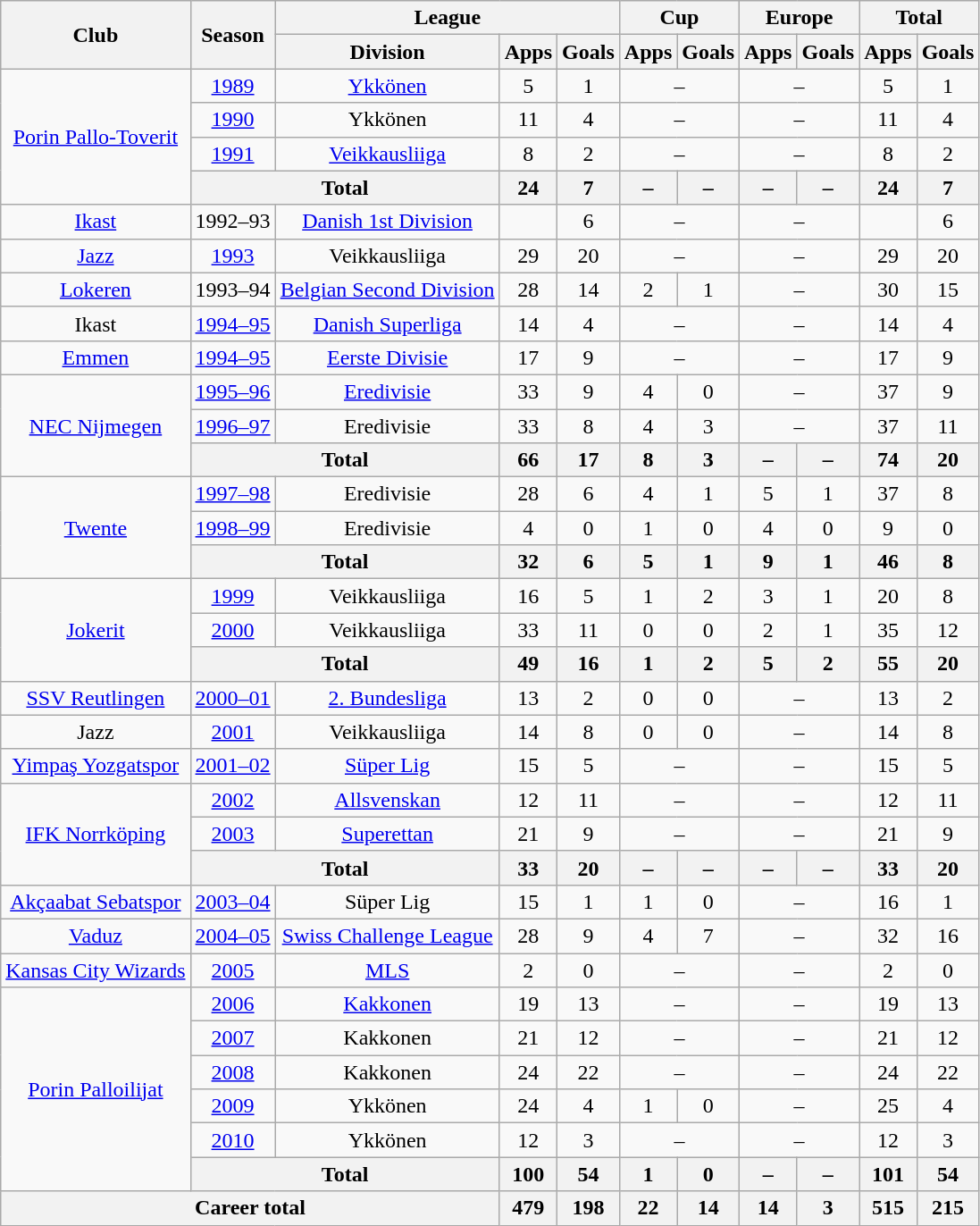<table class="wikitable" style="text-align:center">
<tr>
<th rowspan="2">Club</th>
<th rowspan="2">Season</th>
<th colspan="3">League</th>
<th colspan="2">Cup</th>
<th colspan="2">Europe</th>
<th colspan="2">Total</th>
</tr>
<tr>
<th>Division</th>
<th>Apps</th>
<th>Goals</th>
<th>Apps</th>
<th>Goals</th>
<th>Apps</th>
<th>Goals</th>
<th>Apps</th>
<th>Goals</th>
</tr>
<tr>
<td rowspan="4"><a href='#'>Porin Pallo-Toverit</a></td>
<td><a href='#'>1989</a></td>
<td><a href='#'>Ykkönen</a></td>
<td>5</td>
<td>1</td>
<td colspan="2">–</td>
<td colspan="2">–</td>
<td>5</td>
<td>1</td>
</tr>
<tr>
<td><a href='#'>1990</a></td>
<td>Ykkönen</td>
<td>11</td>
<td>4</td>
<td colspan="2">–</td>
<td colspan="2">–</td>
<td>11</td>
<td>4</td>
</tr>
<tr>
<td><a href='#'>1991</a></td>
<td><a href='#'>Veikkausliiga</a></td>
<td>8</td>
<td>2</td>
<td colspan="2">–</td>
<td colspan="2">–</td>
<td>8</td>
<td>2</td>
</tr>
<tr>
<th colspan="2">Total</th>
<th>24</th>
<th>7</th>
<th>–</th>
<th>–</th>
<th>–</th>
<th>–</th>
<th>24</th>
<th>7</th>
</tr>
<tr>
<td><a href='#'>Ikast</a></td>
<td>1992–93</td>
<td><a href='#'>Danish 1st Division</a></td>
<td></td>
<td>6</td>
<td colspan="2">–</td>
<td colspan="2">–</td>
<td></td>
<td>6</td>
</tr>
<tr>
<td><a href='#'>Jazz</a></td>
<td><a href='#'>1993</a></td>
<td>Veikkausliiga</td>
<td>29</td>
<td>20</td>
<td colspan="2">–</td>
<td colspan="2">–</td>
<td>29</td>
<td>20</td>
</tr>
<tr>
<td><a href='#'>Lokeren</a></td>
<td>1993–94</td>
<td><a href='#'>Belgian Second Division</a></td>
<td>28</td>
<td>14</td>
<td>2</td>
<td>1</td>
<td colspan="2">–</td>
<td>30</td>
<td>15</td>
</tr>
<tr>
<td>Ikast</td>
<td><a href='#'>1994–95</a></td>
<td><a href='#'>Danish Superliga</a></td>
<td>14</td>
<td>4</td>
<td colspan="2">–</td>
<td colspan="2">–</td>
<td>14</td>
<td>4</td>
</tr>
<tr>
<td><a href='#'>Emmen</a></td>
<td><a href='#'>1994–95</a></td>
<td><a href='#'>Eerste Divisie</a></td>
<td>17</td>
<td>9</td>
<td colspan="2">–</td>
<td colspan="2">–</td>
<td>17</td>
<td>9</td>
</tr>
<tr>
<td rowspan="3"><a href='#'>NEC Nijmegen</a></td>
<td><a href='#'>1995–96</a></td>
<td><a href='#'>Eredivisie</a></td>
<td>33</td>
<td>9</td>
<td>4</td>
<td>0</td>
<td colspan="2">–</td>
<td>37</td>
<td>9</td>
</tr>
<tr>
<td><a href='#'>1996–97</a></td>
<td>Eredivisie</td>
<td>33</td>
<td>8</td>
<td>4</td>
<td>3</td>
<td colspan="2">–</td>
<td>37</td>
<td>11</td>
</tr>
<tr>
<th colspan="2">Total</th>
<th>66</th>
<th>17</th>
<th>8</th>
<th>3</th>
<th>–</th>
<th>–</th>
<th>74</th>
<th>20</th>
</tr>
<tr>
<td rowspan="3"><a href='#'>Twente</a></td>
<td><a href='#'>1997–98</a></td>
<td>Eredivisie</td>
<td>28</td>
<td>6</td>
<td>4</td>
<td>1</td>
<td>5</td>
<td>1</td>
<td>37</td>
<td>8</td>
</tr>
<tr>
<td><a href='#'>1998–99</a></td>
<td>Eredivisie</td>
<td>4</td>
<td>0</td>
<td>1</td>
<td>0</td>
<td>4</td>
<td>0</td>
<td>9</td>
<td>0</td>
</tr>
<tr>
<th colspan="2">Total</th>
<th>32</th>
<th>6</th>
<th>5</th>
<th>1</th>
<th>9</th>
<th>1</th>
<th>46</th>
<th>8</th>
</tr>
<tr>
<td rowspan="3"><a href='#'>Jokerit</a></td>
<td><a href='#'>1999</a></td>
<td>Veikkausliiga</td>
<td>16</td>
<td>5</td>
<td>1</td>
<td>2</td>
<td>3</td>
<td>1</td>
<td>20</td>
<td>8</td>
</tr>
<tr>
<td><a href='#'>2000</a></td>
<td>Veikkausliiga</td>
<td>33</td>
<td>11</td>
<td>0</td>
<td>0</td>
<td>2</td>
<td>1</td>
<td>35</td>
<td>12</td>
</tr>
<tr>
<th colspan="2">Total</th>
<th>49</th>
<th>16</th>
<th>1</th>
<th>2</th>
<th>5</th>
<th>2</th>
<th>55</th>
<th>20</th>
</tr>
<tr>
<td><a href='#'>SSV Reutlingen</a></td>
<td><a href='#'>2000–01</a></td>
<td><a href='#'>2. Bundesliga</a></td>
<td>13</td>
<td>2</td>
<td>0</td>
<td>0</td>
<td colspan="2">–</td>
<td>13</td>
<td>2</td>
</tr>
<tr>
<td>Jazz</td>
<td><a href='#'>2001</a></td>
<td>Veikkausliiga</td>
<td>14</td>
<td>8</td>
<td>0</td>
<td>0</td>
<td colspan="2">–</td>
<td>14</td>
<td>8</td>
</tr>
<tr>
<td><a href='#'>Yimpaş Yozgatspor</a></td>
<td><a href='#'>2001–02</a></td>
<td><a href='#'>Süper Lig</a></td>
<td>15</td>
<td>5</td>
<td colspan="2">–</td>
<td colspan="2">–</td>
<td>15</td>
<td>5</td>
</tr>
<tr>
<td rowspan="3"><a href='#'>IFK Norrköping</a></td>
<td><a href='#'>2002</a></td>
<td><a href='#'>Allsvenskan</a></td>
<td>12</td>
<td>11</td>
<td colspan="2">–</td>
<td colspan="2">–</td>
<td>12</td>
<td>11</td>
</tr>
<tr>
<td><a href='#'>2003</a></td>
<td><a href='#'>Superettan</a></td>
<td>21</td>
<td>9</td>
<td colspan="2">–</td>
<td colspan="2">–</td>
<td>21</td>
<td>9</td>
</tr>
<tr>
<th colspan="2">Total</th>
<th>33</th>
<th>20</th>
<th>–</th>
<th>–</th>
<th>–</th>
<th>–</th>
<th>33</th>
<th>20</th>
</tr>
<tr>
<td><a href='#'>Akçaabat Sebatspor</a></td>
<td><a href='#'>2003–04</a></td>
<td>Süper Lig</td>
<td>15</td>
<td>1</td>
<td>1</td>
<td>0</td>
<td colspan="2">–</td>
<td>16</td>
<td>1</td>
</tr>
<tr>
<td><a href='#'>Vaduz</a></td>
<td><a href='#'>2004–05</a></td>
<td><a href='#'>Swiss Challenge League</a></td>
<td>28</td>
<td>9</td>
<td>4</td>
<td>7</td>
<td colspan="2">–</td>
<td>32</td>
<td>16</td>
</tr>
<tr>
<td><a href='#'>Kansas City Wizards</a></td>
<td><a href='#'>2005</a></td>
<td><a href='#'>MLS</a></td>
<td>2</td>
<td>0</td>
<td colspan="2">–</td>
<td colspan="2">–</td>
<td>2</td>
<td>0</td>
</tr>
<tr>
<td rowspan="6"><a href='#'>Porin Palloilijat</a></td>
<td><a href='#'>2006</a></td>
<td><a href='#'>Kakkonen</a></td>
<td>19</td>
<td>13</td>
<td colspan="2">–</td>
<td colspan="2">–</td>
<td>19</td>
<td>13</td>
</tr>
<tr>
<td><a href='#'>2007</a></td>
<td>Kakkonen</td>
<td>21</td>
<td>12</td>
<td colspan="2">–</td>
<td colspan="2">–</td>
<td>21</td>
<td>12</td>
</tr>
<tr>
<td><a href='#'>2008</a></td>
<td>Kakkonen</td>
<td>24</td>
<td>22</td>
<td colspan="2">–</td>
<td colspan="2">–</td>
<td>24</td>
<td>22</td>
</tr>
<tr>
<td><a href='#'>2009</a></td>
<td>Ykkönen</td>
<td>24</td>
<td>4</td>
<td>1</td>
<td>0</td>
<td colspan="2">–</td>
<td>25</td>
<td>4</td>
</tr>
<tr>
<td><a href='#'>2010</a></td>
<td>Ykkönen</td>
<td>12</td>
<td>3</td>
<td colspan="2">–</td>
<td colspan="2">–</td>
<td>12</td>
<td>3</td>
</tr>
<tr>
<th colspan="2">Total</th>
<th>100</th>
<th>54</th>
<th>1</th>
<th>0</th>
<th>–</th>
<th>–</th>
<th>101</th>
<th>54</th>
</tr>
<tr>
<th colspan="3">Career total</th>
<th>479</th>
<th>198</th>
<th>22</th>
<th>14</th>
<th>14</th>
<th>3</th>
<th>515</th>
<th>215</th>
</tr>
</table>
